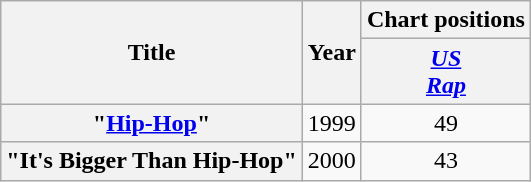<table class="wikitable plainrowheaders" style="text-align:center">
<tr>
<th scope="col" rowspan="2">Title</th>
<th scope="col" rowspan="2">Year</th>
<th scope="col" colspan="1">Chart positions</th>
</tr>
<tr>
<th scope="col"><em><a href='#'>US<br>Rap</a></em></th>
</tr>
<tr>
<th scope="row">"<a href='#'>Hip-Hop</a>"</th>
<td>1999</td>
<td>49</td>
</tr>
<tr>
<th scope="row">"It's Bigger Than Hip-Hop"</th>
<td>2000</td>
<td>43</td>
</tr>
</table>
